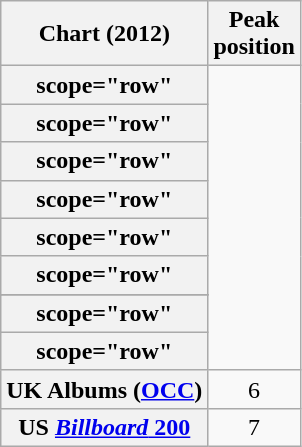<table class="wikitable sortable plainrowheaders" style="text-align:center">
<tr>
<th scope="col">Chart (2012)</th>
<th scope="col">Peak<br>position</th>
</tr>
<tr>
<th>scope="row" </th>
</tr>
<tr>
<th>scope="row" </th>
</tr>
<tr>
<th>scope="row" </th>
</tr>
<tr>
<th>scope="row" </th>
</tr>
<tr>
<th>scope="row" </th>
</tr>
<tr>
<th>scope="row" </th>
</tr>
<tr>
</tr>
<tr>
<th>scope="row" </th>
</tr>
<tr>
<th>scope="row" </th>
</tr>
<tr>
<th scope="row">UK Albums (<a href='#'>OCC</a>)</th>
<td style="text-align:center;">6</td>
</tr>
<tr>
<th scope="row">US <a href='#'><em>Billboard</em> 200</a></th>
<td style="text-align:center;">7</td>
</tr>
</table>
